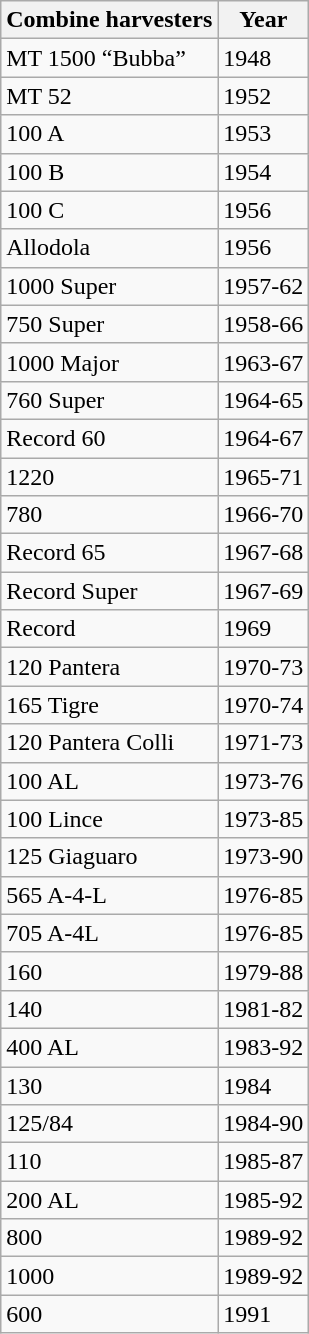<table class="wikitable">
<tr>
<th>Combine harvesters</th>
<th>Year</th>
</tr>
<tr>
<td>MT 1500 “Bubba”</td>
<td>1948</td>
</tr>
<tr>
<td>MT 52</td>
<td>1952</td>
</tr>
<tr>
<td>100 A</td>
<td>1953</td>
</tr>
<tr>
<td>100 B</td>
<td>1954</td>
</tr>
<tr>
<td>100 C</td>
<td>1956</td>
</tr>
<tr>
<td>Allodola</td>
<td>1956</td>
</tr>
<tr>
<td>1000 Super</td>
<td>1957-62</td>
</tr>
<tr>
<td>750 Super</td>
<td>1958-66</td>
</tr>
<tr>
<td>1000 Major</td>
<td>1963-67</td>
</tr>
<tr>
<td>760 Super</td>
<td>1964-65</td>
</tr>
<tr>
<td>Record 60</td>
<td>1964-67</td>
</tr>
<tr>
<td>1220</td>
<td>1965-71</td>
</tr>
<tr>
<td>780</td>
<td>1966-70</td>
</tr>
<tr>
<td>Record 65</td>
<td>1967-68</td>
</tr>
<tr>
<td>Record Super</td>
<td>1967-69</td>
</tr>
<tr>
<td>Record</td>
<td>1969</td>
</tr>
<tr>
<td>120 Pantera</td>
<td>1970-73</td>
</tr>
<tr>
<td>165 Tigre</td>
<td>1970-74</td>
</tr>
<tr>
<td>120 Pantera Colli</td>
<td>1971-73</td>
</tr>
<tr>
<td>100 AL</td>
<td>1973-76</td>
</tr>
<tr>
<td>100 Lince</td>
<td>1973-85</td>
</tr>
<tr>
<td>125 Giaguaro</td>
<td>1973-90</td>
</tr>
<tr>
<td>565 A-4-L</td>
<td>1976-85</td>
</tr>
<tr>
<td>705 A-4L</td>
<td>1976-85</td>
</tr>
<tr>
<td>160</td>
<td>1979-88</td>
</tr>
<tr>
<td>140</td>
<td>1981-82</td>
</tr>
<tr>
<td>400 AL</td>
<td>1983-92</td>
</tr>
<tr>
<td>130</td>
<td>1984</td>
</tr>
<tr>
<td>125/84</td>
<td>1984-90</td>
</tr>
<tr>
<td>110</td>
<td>1985-87</td>
</tr>
<tr>
<td>200 AL</td>
<td>1985-92</td>
</tr>
<tr>
<td>800</td>
<td>1989-92</td>
</tr>
<tr>
<td>1000</td>
<td>1989-92</td>
</tr>
<tr>
<td>600</td>
<td>1991</td>
</tr>
</table>
